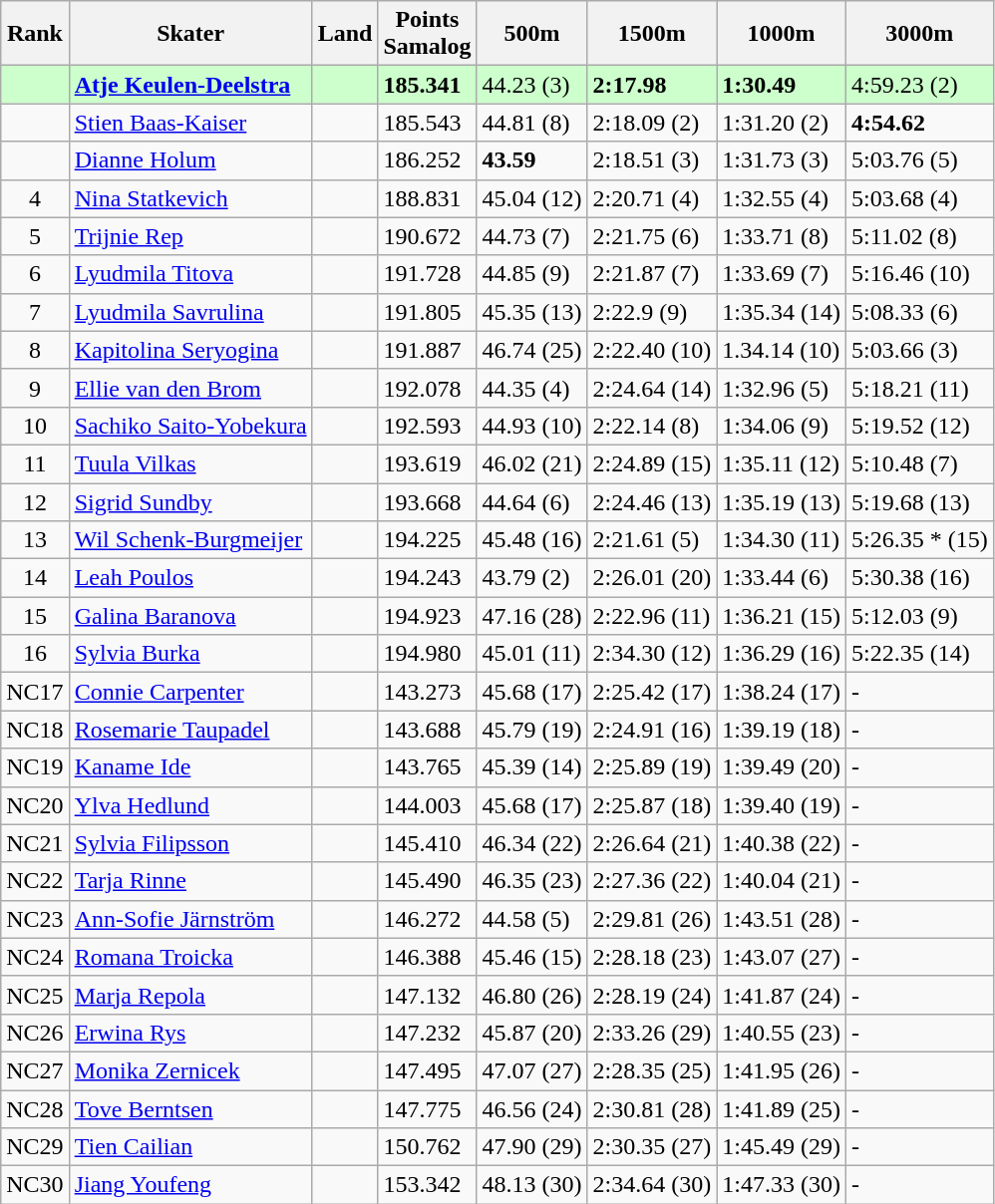<table class="wikitable sortable" style="text-align:left">
<tr>
<th>Rank</th>
<th>Skater</th>
<th>Land</th>
<th>Points <br> Samalog</th>
<th>500m</th>
<th>1500m</th>
<th>1000m</th>
<th>3000m</th>
</tr>
<tr bgcolor=ccffcc>
<td style="text-align:center"></td>
<td><strong><a href='#'>Atje Keulen-Deelstra</a></strong></td>
<td></td>
<td><strong>185.341</strong></td>
<td>44.23 (3)</td>
<td><strong>2:17.98</strong> </td>
<td><strong>1:30.49</strong> </td>
<td>4:59.23 (2)</td>
</tr>
<tr>
<td style="text-align:center"></td>
<td><a href='#'>Stien Baas-Kaiser</a></td>
<td></td>
<td>185.543</td>
<td>44.81 (8)</td>
<td>2:18.09 (2)</td>
<td>1:31.20 (2)</td>
<td><strong>4:54.62</strong> </td>
</tr>
<tr>
<td style="text-align:center"></td>
<td><a href='#'>Dianne Holum</a></td>
<td></td>
<td>186.252</td>
<td><strong>43.59</strong> </td>
<td>2:18.51 (3)</td>
<td>1:31.73 (3)</td>
<td>5:03.76 (5)</td>
</tr>
<tr>
<td style="text-align:center">4</td>
<td><a href='#'>Nina Statkevich</a></td>
<td></td>
<td>188.831</td>
<td>45.04 (12)</td>
<td>2:20.71 (4)</td>
<td>1:32.55 (4)</td>
<td>5:03.68 (4)</td>
</tr>
<tr>
<td style="text-align:center">5</td>
<td><a href='#'>Trijnie Rep</a></td>
<td></td>
<td>190.672</td>
<td>44.73 (7)</td>
<td>2:21.75 (6)</td>
<td>1:33.71 (8)</td>
<td>5:11.02 (8)</td>
</tr>
<tr>
<td style="text-align:center">6</td>
<td><a href='#'>Lyudmila Titova</a></td>
<td></td>
<td>191.728</td>
<td>44.85 (9)</td>
<td>2:21.87 (7)</td>
<td>1:33.69 (7)</td>
<td>5:16.46 (10)</td>
</tr>
<tr>
<td style="text-align:center">7</td>
<td><a href='#'>Lyudmila Savrulina</a></td>
<td></td>
<td>191.805</td>
<td>45.35 (13)</td>
<td>2:22.9 (9)</td>
<td>1:35.34 (14)</td>
<td>5:08.33 (6)</td>
</tr>
<tr>
<td style="text-align:center">8</td>
<td><a href='#'>Kapitolina Seryogina</a></td>
<td></td>
<td>191.887</td>
<td>46.74 (25)</td>
<td>2:22.40 (10)</td>
<td>1.34.14 (10)</td>
<td>5:03.66 (3)</td>
</tr>
<tr>
<td style="text-align:center">9</td>
<td><a href='#'>Ellie van den Brom</a></td>
<td></td>
<td>192.078</td>
<td>44.35 (4)</td>
<td>2:24.64 (14)</td>
<td>1:32.96 (5)</td>
<td>5:18.21 (11)</td>
</tr>
<tr>
<td style="text-align:center">10</td>
<td><a href='#'>Sachiko Saito-Yobekura</a></td>
<td></td>
<td>192.593</td>
<td>44.93 (10)</td>
<td>2:22.14 (8)</td>
<td>1:34.06 (9)</td>
<td>5:19.52 (12)</td>
</tr>
<tr>
<td style="text-align:center">11</td>
<td><a href='#'>Tuula Vilkas</a></td>
<td></td>
<td>193.619</td>
<td>46.02 (21)</td>
<td>2:24.89 (15)</td>
<td>1:35.11 (12)</td>
<td>5:10.48 (7)</td>
</tr>
<tr>
<td style="text-align:center">12</td>
<td><a href='#'>Sigrid Sundby</a></td>
<td></td>
<td>193.668</td>
<td>44.64 (6)</td>
<td>2:24.46 (13)</td>
<td>1:35.19 (13)</td>
<td>5:19.68 (13)</td>
</tr>
<tr>
<td style="text-align:center">13</td>
<td><a href='#'>Wil Schenk-Burgmeijer</a></td>
<td></td>
<td>194.225</td>
<td>45.48 (16)</td>
<td>2:21.61 (5)</td>
<td>1:34.30 (11)</td>
<td>5:26.35 * (15)</td>
</tr>
<tr>
<td style="text-align:center">14</td>
<td><a href='#'>Leah Poulos</a></td>
<td></td>
<td>194.243</td>
<td>43.79 (2)</td>
<td>2:26.01 (20)</td>
<td>1:33.44 (6)</td>
<td>5:30.38 (16)</td>
</tr>
<tr>
<td style="text-align:center">15</td>
<td><a href='#'>Galina Baranova</a></td>
<td></td>
<td>194.923</td>
<td>47.16 (28)</td>
<td>2:22.96 (11)</td>
<td>1:36.21 (15)</td>
<td>5:12.03 (9)</td>
</tr>
<tr>
<td style="text-align:center">16</td>
<td><a href='#'>Sylvia Burka</a></td>
<td></td>
<td>194.980</td>
<td>45.01 (11)</td>
<td>2:34.30 (12)</td>
<td>1:36.29 (16)</td>
<td>5:22.35 (14)</td>
</tr>
<tr>
<td style="text-align:center">NC17</td>
<td><a href='#'>Connie Carpenter</a></td>
<td></td>
<td>143.273</td>
<td>45.68 (17)</td>
<td>2:25.42 (17)</td>
<td>1:38.24 (17)</td>
<td>-</td>
</tr>
<tr>
<td style="text-align:center">NC18</td>
<td><a href='#'>Rosemarie Taupadel</a></td>
<td></td>
<td>143.688</td>
<td>45.79 (19)</td>
<td>2:24.91 (16)</td>
<td>1:39.19 (18)</td>
<td>-</td>
</tr>
<tr>
<td style="text-align:center">NC19</td>
<td><a href='#'>Kaname Ide</a></td>
<td></td>
<td>143.765</td>
<td>45.39 (14)</td>
<td>2:25.89 (19)</td>
<td>1:39.49 (20)</td>
<td>-</td>
</tr>
<tr>
<td style="text-align:center">NC20</td>
<td><a href='#'>Ylva Hedlund</a></td>
<td></td>
<td>144.003</td>
<td>45.68 (17)</td>
<td>2:25.87 (18)</td>
<td>1:39.40 (19)</td>
<td>-</td>
</tr>
<tr>
<td style="text-align:center">NC21</td>
<td><a href='#'>Sylvia Filipsson</a></td>
<td></td>
<td>145.410</td>
<td>46.34 (22)</td>
<td>2:26.64 (21)</td>
<td>1:40.38 (22)</td>
<td>-</td>
</tr>
<tr>
<td style="text-align:center">NC22</td>
<td><a href='#'>Tarja Rinne</a></td>
<td></td>
<td>145.490</td>
<td>46.35 (23)</td>
<td>2:27.36 (22)</td>
<td>1:40.04 (21)</td>
<td>-</td>
</tr>
<tr>
<td style="text-align:center">NC23</td>
<td><a href='#'>Ann-Sofie Järnström</a></td>
<td></td>
<td>146.272</td>
<td>44.58 (5)</td>
<td>2:29.81 (26)</td>
<td>1:43.51 (28)</td>
<td>-</td>
</tr>
<tr>
<td style="text-align:center">NC24</td>
<td><a href='#'>Romana Troicka</a></td>
<td></td>
<td>146.388</td>
<td>45.46 (15)</td>
<td>2:28.18 (23)</td>
<td>1:43.07 (27)</td>
<td>-</td>
</tr>
<tr>
<td style="text-align:center">NC25</td>
<td><a href='#'>Marja Repola</a></td>
<td></td>
<td>147.132</td>
<td>46.80 (26)</td>
<td>2:28.19 (24)</td>
<td>1:41.87 (24)</td>
<td>-</td>
</tr>
<tr>
<td style="text-align:center">NC26</td>
<td><a href='#'>Erwina Rys</a></td>
<td></td>
<td>147.232</td>
<td>45.87 (20)</td>
<td>2:33.26 (29)</td>
<td>1:40.55 (23)</td>
<td>-</td>
</tr>
<tr>
<td style="text-align:center">NC27</td>
<td><a href='#'>Monika Zernicek</a></td>
<td></td>
<td>147.495</td>
<td>47.07 (27)</td>
<td>2:28.35 (25)</td>
<td>1:41.95 (26)</td>
<td>-</td>
</tr>
<tr>
<td style="text-align:center">NC28</td>
<td><a href='#'>Tove Berntsen</a></td>
<td></td>
<td>147.775</td>
<td>46.56 (24)</td>
<td>2:30.81 (28)</td>
<td>1:41.89 (25)</td>
<td>-</td>
</tr>
<tr>
<td style="text-align:center">NC29</td>
<td><a href='#'>Tien Cailian</a></td>
<td></td>
<td>150.762</td>
<td>47.90 (29)</td>
<td>2:30.35 (27)</td>
<td>1:45.49 (29)</td>
<td>-</td>
</tr>
<tr>
<td style="text-align:center">NC30</td>
<td><a href='#'>Jiang Youfeng</a></td>
<td></td>
<td>153.342</td>
<td>48.13 (30)</td>
<td>2:34.64 (30)</td>
<td>1:47.33 (30)</td>
<td>-</td>
</tr>
</table>
